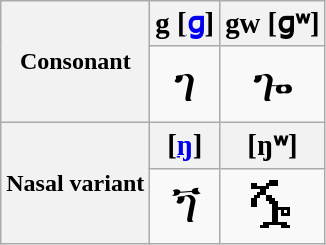<table class="wikitable floatleft" style="text-align:center">
<tr>
<th rowspan="2">Consonant</th>
<th><big>g [<a href='#'>ɡ</a>]</big></th>
<th><big>gw [ɡʷ]</big></th>
</tr>
<tr style="font-size:2em">
<td>ገ</td>
<td>ጐ</td>
</tr>
<tr>
<th rowspan="2">Nasal variant</th>
<th><big>[<a href='#'>ŋ</a>]</big></th>
<th><big>[ŋʷ]</big></th>
</tr>
<tr style="font-size:2em">
<td>ጘ</td>
<td>ⶓ</td>
</tr>
</table>
